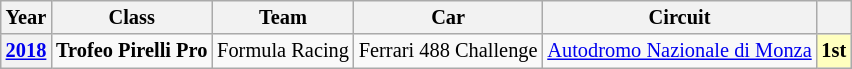<table class="wikitable" style="text-align:center; font-size:85%">
<tr>
<th>Year</th>
<th>Class</th>
<th>Team</th>
<th>Car</th>
<th>Circuit</th>
<th></th>
</tr>
<tr>
<th><a href='#'>2018</a></th>
<td align=left><strong><span>Trofeo Pirelli Pro</span></strong></td>
<td align=left> Formula Racing</td>
<td align=left>Ferrari 488 Challenge</td>
<td align=left> <a href='#'>Autodromo Nazionale di Monza</a></td>
<td style="background-color:#FFFFBF;"><strong>1st</strong></td>
</tr>
</table>
